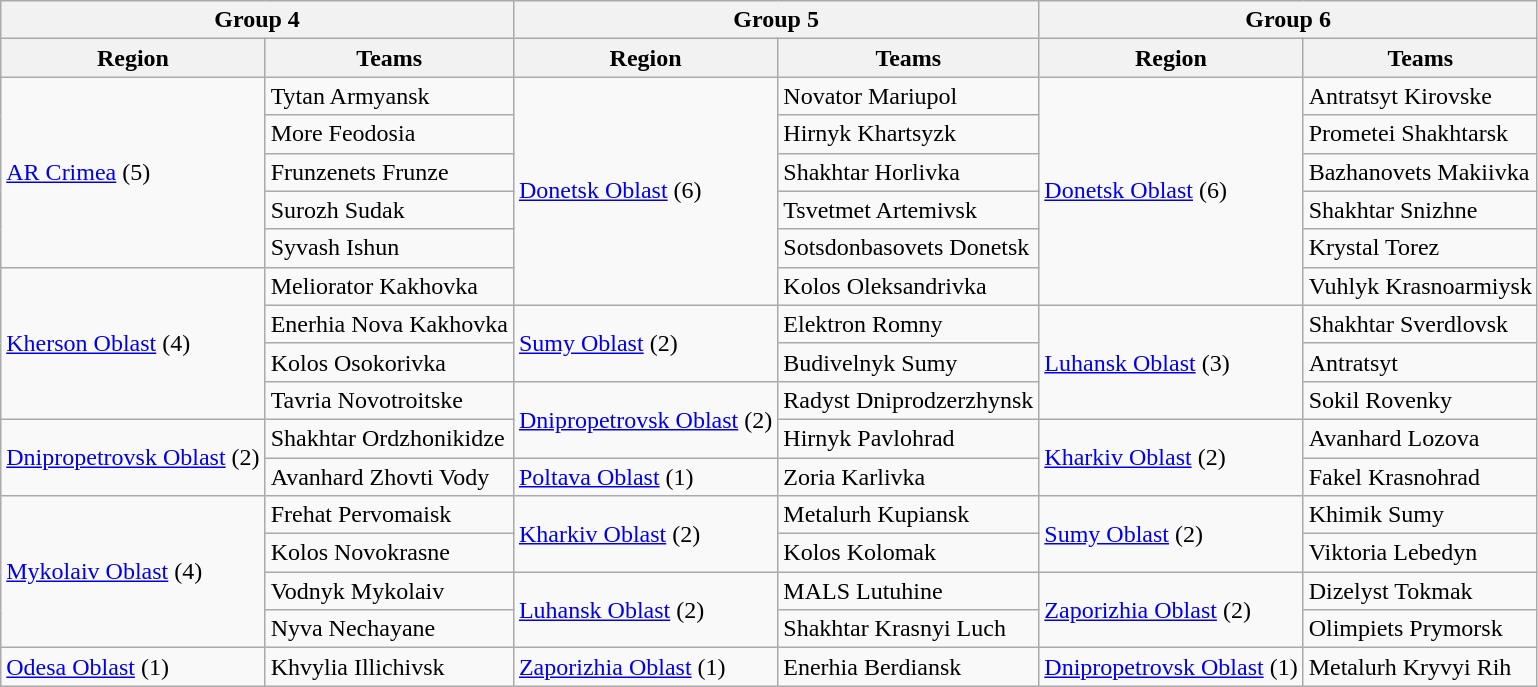<table class="wikitable">
<tr>
<th colspan=2>Group 4</th>
<th colspan=2>Group 5</th>
<th colspan=2>Group 6</th>
</tr>
<tr>
<th>Region</th>
<th>Teams</th>
<th>Region</th>
<th>Teams</th>
<th>Region</th>
<th>Teams</th>
</tr>
<tr>
<td rowspan=5><a href='#'>AR Crimea</a> (5)</td>
<td>Tytan Armyansk</td>
<td rowspan=6><a href='#'>Donetsk Oblast</a> (6)</td>
<td>Novator Mariupol</td>
<td rowspan=6><a href='#'>Donetsk Oblast</a> (6)</td>
<td>Antratsyt Kirovske</td>
</tr>
<tr>
<td>More Feodosia</td>
<td>Hirnyk Khartsyzk</td>
<td>Prometei Shakhtarsk</td>
</tr>
<tr>
<td>Frunzenets Frunze</td>
<td>Shakhtar Horlivka</td>
<td>Bazhanovets Makiivka</td>
</tr>
<tr>
<td>Surozh Sudak</td>
<td>Tsvetmet Artemivsk</td>
<td>Shakhtar Snizhne</td>
</tr>
<tr>
<td>Syvash Ishun</td>
<td>Sotsdonbasovets Donetsk</td>
<td>Krystal Torez</td>
</tr>
<tr>
<td rowspan=4><a href='#'>Kherson Oblast</a> (4)</td>
<td>Meliorator Kakhovka</td>
<td>Kolos Oleksandrivka</td>
<td>Vuhlyk Krasnoarmiysk</td>
</tr>
<tr>
<td>Enerhia Nova Kakhovka</td>
<td rowspan=2><a href='#'>Sumy Oblast</a> (2)</td>
<td>Elektron Romny</td>
<td rowspan=3><a href='#'>Luhansk Oblast</a> (3)</td>
<td>Shakhtar Sverdlovsk</td>
</tr>
<tr>
<td>Kolos Osokorivka</td>
<td>Budivelnyk Sumy</td>
<td>Antratsyt</td>
</tr>
<tr>
<td>Tavria Novotroitske</td>
<td rowspan=2><a href='#'>Dnipropetrovsk Oblast</a> (2)</td>
<td>Radyst Dniprodzerzhynsk</td>
<td>Sokil Rovenky</td>
</tr>
<tr>
<td rowspan=2><a href='#'>Dnipropetrovsk Oblast</a> (2)</td>
<td>Shakhtar Ordzhonikidze</td>
<td>Hirnyk Pavlohrad</td>
<td rowspan=2><a href='#'>Kharkiv Oblast</a> (2)</td>
<td>Avanhard Lozova</td>
</tr>
<tr>
<td>Avanhard Zhovti Vody</td>
<td><a href='#'>Poltava Oblast</a> (1)</td>
<td>Zoria Karlivka</td>
<td>Fakel Krasnohrad</td>
</tr>
<tr>
<td rowspan=4><a href='#'>Mykolaiv Oblast</a> (4)</td>
<td>Frehat Pervomaisk</td>
<td rowspan=2><a href='#'>Kharkiv Oblast</a> (2)</td>
<td>Metalurh Kupiansk</td>
<td rowspan=2><a href='#'>Sumy Oblast</a> (2)</td>
<td>Khimik Sumy</td>
</tr>
<tr>
<td>Kolos Novokrasne</td>
<td>Kolos Kolomak</td>
<td>Viktoria Lebedyn</td>
</tr>
<tr>
<td>Vodnyk Mykolaiv</td>
<td rowspan=2><a href='#'>Luhansk Oblast</a> (2)</td>
<td>MALS Lutuhine</td>
<td rowspan=2><a href='#'>Zaporizhia Oblast</a> (2)</td>
<td>Dizelyst Tokmak</td>
</tr>
<tr>
<td>Nyva Nechayane</td>
<td>Shakhtar Krasnyi Luch</td>
<td>Olimpiets Prymorsk</td>
</tr>
<tr>
<td><a href='#'>Odesa Oblast</a> (1)</td>
<td>Khvylia Illichivsk</td>
<td><a href='#'>Zaporizhia Oblast</a> (1)</td>
<td>Enerhia Berdiansk</td>
<td><a href='#'>Dnipropetrovsk Oblast</a> (1)</td>
<td>Metalurh Kryvyi Rih</td>
</tr>
</table>
